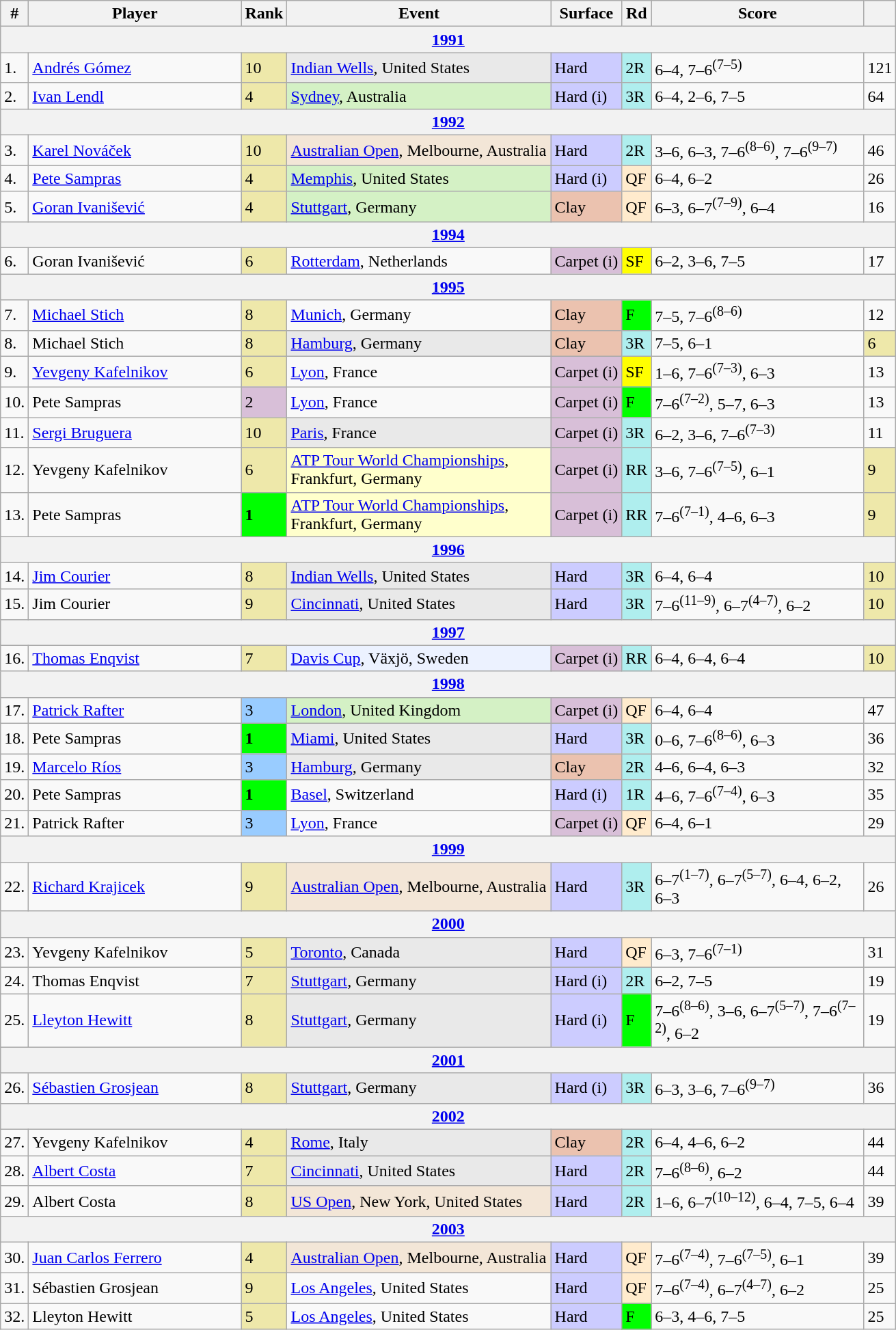<table class="wikitable sortable">
<tr>
<th>#</th>
<th width=200>Player</th>
<th>Rank</th>
<th width=250>Event</th>
<th>Surface</th>
<th>Rd</th>
<th width=200>Score</th>
<th></th>
</tr>
<tr>
<th colspan=8><a href='#'>1991</a></th>
</tr>
<tr>
<td>1.</td>
<td> <a href='#'>Andrés Gómez</a></td>
<td bgcolor=EEE8AA>10</td>
<td bgcolor=e9e9e9><a href='#'>Indian Wells</a>, United States</td>
<td bgcolor=CCCCFF>Hard</td>
<td bgcolor=afeeee>2R</td>
<td>6–4, 7–6<sup>(7–5)</sup></td>
<td>121</td>
</tr>
<tr>
<td>2.</td>
<td> <a href='#'>Ivan Lendl</a></td>
<td bgcolor=EEE8AA>4</td>
<td bgcolor=d4f1c5><a href='#'>Sydney</a>, Australia</td>
<td bgcolor=CCCCFF>Hard (i)</td>
<td bgcolor=afeeee>3R</td>
<td>6–4, 2–6, 7–5</td>
<td>64</td>
</tr>
<tr>
<th colspan=8><a href='#'>1992</a></th>
</tr>
<tr>
<td>3.</td>
<td> <a href='#'>Karel Nováček</a></td>
<td bgcolor=EEE8AA>10</td>
<td bgcolor=f3e6d7><a href='#'>Australian Open</a>, Melbourne, Australia</td>
<td bgcolor=CCCCFF>Hard</td>
<td bgcolor=afeeee>2R</td>
<td>3–6, 6–3, 7–6<sup>(8–6)</sup>, 7–6<sup>(9–7)</sup></td>
<td>46</td>
</tr>
<tr>
<td>4.</td>
<td> <a href='#'>Pete Sampras</a></td>
<td bgcolor=EEE8AA>4</td>
<td bgcolor=d4f1c5><a href='#'>Memphis</a>, United States</td>
<td bgcolor=CCCCFF>Hard (i)</td>
<td bgcolor=ffebcd>QF</td>
<td>6–4, 6–2</td>
<td>26</td>
</tr>
<tr>
<td>5.</td>
<td> <a href='#'>Goran Ivanišević</a></td>
<td bgcolor=EEE8AA>4</td>
<td bgcolor=d4f1c5><a href='#'>Stuttgart</a>, Germany</td>
<td bgcolor=#ebc2af>Clay</td>
<td bgcolor=ffebcd>QF</td>
<td>6–3, 6–7<sup>(7–9)</sup>, 6–4</td>
<td>16</td>
</tr>
<tr>
<th colspan=8><a href='#'>1994</a></th>
</tr>
<tr>
<td>6.</td>
<td> Goran Ivanišević</td>
<td bgcolor=EEE8AA>6</td>
<td><a href='#'>Rotterdam</a>, Netherlands</td>
<td bgcolor=thistle>Carpet (i)</td>
<td bgcolor=yellow>SF</td>
<td>6–2, 3–6, 7–5</td>
<td>17</td>
</tr>
<tr>
<th colspan=8><a href='#'>1995</a></th>
</tr>
<tr>
<td>7.</td>
<td> <a href='#'>Michael Stich</a></td>
<td bgcolor=EEE8AA>8</td>
<td><a href='#'>Munich</a>, Germany</td>
<td bgcolor=#ebc2af>Clay</td>
<td bgcolor=lime>F</td>
<td>7–5, 7–6<sup>(8–6)</sup></td>
<td>12</td>
</tr>
<tr>
<td>8.</td>
<td> Michael Stich</td>
<td bgcolor=EEE8AA>8</td>
<td bgcolor=e9e9e9><a href='#'>Hamburg</a>, Germany</td>
<td bgcolor=#ebc2af>Clay</td>
<td bgcolor=afeeee>3R</td>
<td>7–5, 6–1</td>
<td bgcolor=EEE8AA>6</td>
</tr>
<tr>
<td>9.</td>
<td> <a href='#'>Yevgeny Kafelnikov</a></td>
<td bgcolor=EEE8AA>6</td>
<td><a href='#'>Lyon</a>, France</td>
<td bgcolor=thistle>Carpet (i)</td>
<td bgcolor=yellow>SF</td>
<td>1–6, 7–6<sup>(7–3)</sup>, 6–3</td>
<td>13</td>
</tr>
<tr>
<td>10.</td>
<td> Pete Sampras</td>
<td bgcolor=thistle>2</td>
<td><a href='#'>Lyon</a>, France</td>
<td bgcolor=thistle>Carpet (i)</td>
<td bgcolor=lime>F</td>
<td>7–6<sup>(7–2)</sup>, 5–7, 6–3</td>
<td>13</td>
</tr>
<tr>
<td>11.</td>
<td> <a href='#'>Sergi Bruguera</a></td>
<td bgcolor=EEE8AA>10</td>
<td bgcolor=e9e9e9><a href='#'>Paris</a>, France</td>
<td bgcolor=thistle>Carpet (i)</td>
<td bgcolor=afeeee>3R</td>
<td>6–2, 3–6, 7–6<sup>(7–3)</sup></td>
<td>11</td>
</tr>
<tr>
<td>12.</td>
<td> Yevgeny Kafelnikov</td>
<td bgcolor=EEE8AA>6</td>
<td bgcolor=ffffcc><a href='#'>ATP Tour World Championships</a>, Frankfurt, Germany</td>
<td bgcolor=thistle>Carpet (i)</td>
<td bgcolor=afeeee>RR</td>
<td>3–6, 7–6<sup>(7–5)</sup>, 6–1</td>
<td bgcolor=EEE8AA>9</td>
</tr>
<tr>
<td>13.</td>
<td> Pete Sampras</td>
<td bgcolor=lime><strong>1</strong></td>
<td bgcolor=ffffcc><a href='#'>ATP Tour World Championships</a>, Frankfurt, Germany</td>
<td bgcolor=thistle>Carpet (i)</td>
<td bgcolor=afeeee>RR</td>
<td>7–6<sup>(7–1)</sup>, 4–6, 6–3</td>
<td bgcolor=EEE8AA>9</td>
</tr>
<tr>
<th colspan=8><a href='#'>1996</a></th>
</tr>
<tr>
<td>14.</td>
<td> <a href='#'>Jim Courier</a></td>
<td bgcolor=EEE8AA>8</td>
<td bgcolor=e9e9e9><a href='#'>Indian Wells</a>, United States</td>
<td bgcolor=CCCCFF>Hard</td>
<td bgcolor=afeeee>3R</td>
<td>6–4, 6–4</td>
<td bgcolor=EEE8AA>10</td>
</tr>
<tr>
<td>15.</td>
<td> Jim Courier</td>
<td bgcolor=EEE8AA>9</td>
<td bgcolor=e9e9e9><a href='#'>Cincinnati</a>, United States</td>
<td bgcolor=CCCCFF>Hard</td>
<td bgcolor=afeeee>3R</td>
<td>7–6<sup>(11–9)</sup>, 6–7<sup>(4–7)</sup>, 6–2</td>
<td bgcolor=EEE8AA>10</td>
</tr>
<tr>
<th colspan=8><a href='#'>1997</a></th>
</tr>
<tr>
<td>16.</td>
<td> <a href='#'>Thomas Enqvist</a></td>
<td bgcolor=EEE8AA>7</td>
<td bgcolor=ECF2FF><a href='#'>Davis Cup</a>, Växjö, Sweden</td>
<td bgcolor=thistle>Carpet (i)</td>
<td bgcolor=afeeee>RR</td>
<td>6–4, 6–4, 6–4</td>
<td bgcolor=EEE8AA>10</td>
</tr>
<tr>
<th colspan=8><a href='#'>1998</a></th>
</tr>
<tr>
<td>17.</td>
<td> <a href='#'>Patrick Rafter</a></td>
<td bgcolor=99ccff>3</td>
<td bgcolor=d4f1c5><a href='#'>London</a>, United Kingdom</td>
<td bgcolor=thistle>Carpet (i)</td>
<td bgcolor=ffebcd>QF</td>
<td>6–4, 6–4</td>
<td>47</td>
</tr>
<tr>
<td>18.</td>
<td> Pete Sampras</td>
<td bgcolor=lime><strong>1</strong></td>
<td bgcolor=e9e9e9><a href='#'>Miami</a>, United States</td>
<td bgcolor=CCCCFF>Hard</td>
<td bgcolor=afeeee>3R</td>
<td>0–6, 7–6<sup>(8–6)</sup>, 6–3</td>
<td>36</td>
</tr>
<tr>
<td>19.</td>
<td> <a href='#'>Marcelo Ríos</a></td>
<td bgcolor=99ccff>3</td>
<td bgcolor=e9e9e9><a href='#'>Hamburg</a>, Germany</td>
<td bgcolor=#ebc2af>Clay</td>
<td bgcolor=afeeee>2R</td>
<td>4–6, 6–4, 6–3</td>
<td>32</td>
</tr>
<tr>
<td>20.</td>
<td> Pete Sampras</td>
<td bgcolor=lime><strong>1</strong></td>
<td><a href='#'>Basel</a>, Switzerland</td>
<td bgcolor=CCCCFF>Hard (i)</td>
<td bgcolor=afeeee>1R</td>
<td>4–6, 7–6<sup>(7–4)</sup>, 6–3</td>
<td>35</td>
</tr>
<tr>
<td>21.</td>
<td> Patrick Rafter</td>
<td bgcolor=99ccff>3</td>
<td><a href='#'>Lyon</a>, France</td>
<td bgcolor=thistle>Carpet (i)</td>
<td bgcolor=ffebcd>QF</td>
<td>6–4, 6–1</td>
<td>29</td>
</tr>
<tr>
<th colspan=8><a href='#'>1999</a></th>
</tr>
<tr>
<td>22.</td>
<td> <a href='#'>Richard Krajicek</a></td>
<td bgcolor=EEE8AA>9</td>
<td bgcolor=f3e6d7><a href='#'>Australian Open</a>, Melbourne, Australia</td>
<td bgcolor=CCCCFF>Hard</td>
<td bgcolor=afeeee>3R</td>
<td>6–7<sup>(1–7)</sup>, 6–7<sup>(5–7)</sup>, 6–4, 6–2, 6–3</td>
<td>26</td>
</tr>
<tr>
<th colspan=8><a href='#'>2000</a></th>
</tr>
<tr>
<td>23.</td>
<td> Yevgeny Kafelnikov</td>
<td bgcolor=EEE8AA>5</td>
<td bgcolor=e9e9e9><a href='#'>Toronto</a>, Canada</td>
<td bgcolor=CCCCFF>Hard</td>
<td bgcolor=ffebcd>QF</td>
<td>6–3, 7–6<sup>(7–1)</sup></td>
<td>31</td>
</tr>
<tr>
<td>24.</td>
<td> Thomas Enqvist</td>
<td bgcolor=EEE8AA>7</td>
<td bgcolor=e9e9e9><a href='#'>Stuttgart</a>, Germany</td>
<td bgcolor=CCCCFF>Hard (i)</td>
<td bgcolor=afeeee>2R</td>
<td>6–2, 7–5</td>
<td>19</td>
</tr>
<tr>
<td>25.</td>
<td> <a href='#'>Lleyton Hewitt</a></td>
<td bgcolor=EEE8AA>8</td>
<td bgcolor=e9e9e9><a href='#'>Stuttgart</a>, Germany</td>
<td bgcolor=CCCCFF>Hard (i)</td>
<td bgcolor=lime>F</td>
<td>7–6<sup>(8–6)</sup>, 3–6, 6–7<sup>(5–7)</sup>, 7–6<sup>(7–2)</sup>, 6–2</td>
<td>19</td>
</tr>
<tr>
<th colspan=8><a href='#'>2001</a></th>
</tr>
<tr>
<td>26.</td>
<td> <a href='#'>Sébastien Grosjean</a></td>
<td bgcolor=EEE8AA>8</td>
<td bgcolor=e9e9e9><a href='#'>Stuttgart</a>, Germany</td>
<td bgcolor=CCCCFF>Hard (i)</td>
<td bgcolor=afeeee>3R</td>
<td>6–3, 3–6, 7–6<sup>(9–7)</sup></td>
<td>36</td>
</tr>
<tr>
<th colspan=8><a href='#'>2002</a></th>
</tr>
<tr>
<td>27.</td>
<td> Yevgeny Kafelnikov</td>
<td bgcolor=EEE8AA>4</td>
<td bgcolor=e9e9e9><a href='#'>Rome</a>, Italy</td>
<td bgcolor=#ebc2af>Clay</td>
<td bgcolor=afeeee>2R</td>
<td>6–4, 4–6, 6–2</td>
<td>44</td>
</tr>
<tr>
<td>28.</td>
<td> <a href='#'>Albert Costa</a></td>
<td bgcolor=EEE8AA>7</td>
<td bgcolor=e9e9e9><a href='#'>Cincinnati</a>, United States</td>
<td bgcolor=CCCCFF>Hard</td>
<td bgcolor=afeeee>2R</td>
<td>7–6<sup>(8–6)</sup>, 6–2</td>
<td>44</td>
</tr>
<tr>
<td>29.</td>
<td> Albert Costa</td>
<td bgcolor=EEE8AA>8</td>
<td bgcolor=f3e6d7><a href='#'>US Open</a>, New York, United States</td>
<td bgcolor=CCCCFF>Hard</td>
<td bgcolor=afeeee>2R</td>
<td>1–6, 6–7<sup>(10–12)</sup>, 6–4, 7–5, 6–4</td>
<td>39</td>
</tr>
<tr>
<th colspan=8><a href='#'>2003</a></th>
</tr>
<tr>
<td>30.</td>
<td> <a href='#'>Juan Carlos Ferrero</a></td>
<td bgcolor=EEE8AA>4</td>
<td bgcolor=f3e6d7><a href='#'>Australian Open</a>, Melbourne, Australia</td>
<td bgcolor=CCCCFF>Hard</td>
<td bgcolor=ffebcd>QF</td>
<td>7–6<sup>(7–4)</sup>, 7–6<sup>(7–5)</sup>, 6–1</td>
<td>39</td>
</tr>
<tr>
<td>31.</td>
<td> Sébastien Grosjean</td>
<td bgcolor=EEE8AA>9</td>
<td><a href='#'>Los Angeles</a>, United States</td>
<td bgcolor=CCCCFF>Hard</td>
<td bgcolor=ffebcd>QF</td>
<td>7–6<sup>(7–4)</sup>, 6–7<sup>(4–7)</sup>, 6–2</td>
<td>25</td>
</tr>
<tr>
<td>32.</td>
<td> Lleyton Hewitt</td>
<td bgcolor=EEE8AA>5</td>
<td><a href='#'>Los Angeles</a>, United States</td>
<td bgcolor=CCCCFF>Hard</td>
<td bgcolor=lime>F</td>
<td>6–3, 4–6, 7–5</td>
<td>25</td>
</tr>
</table>
